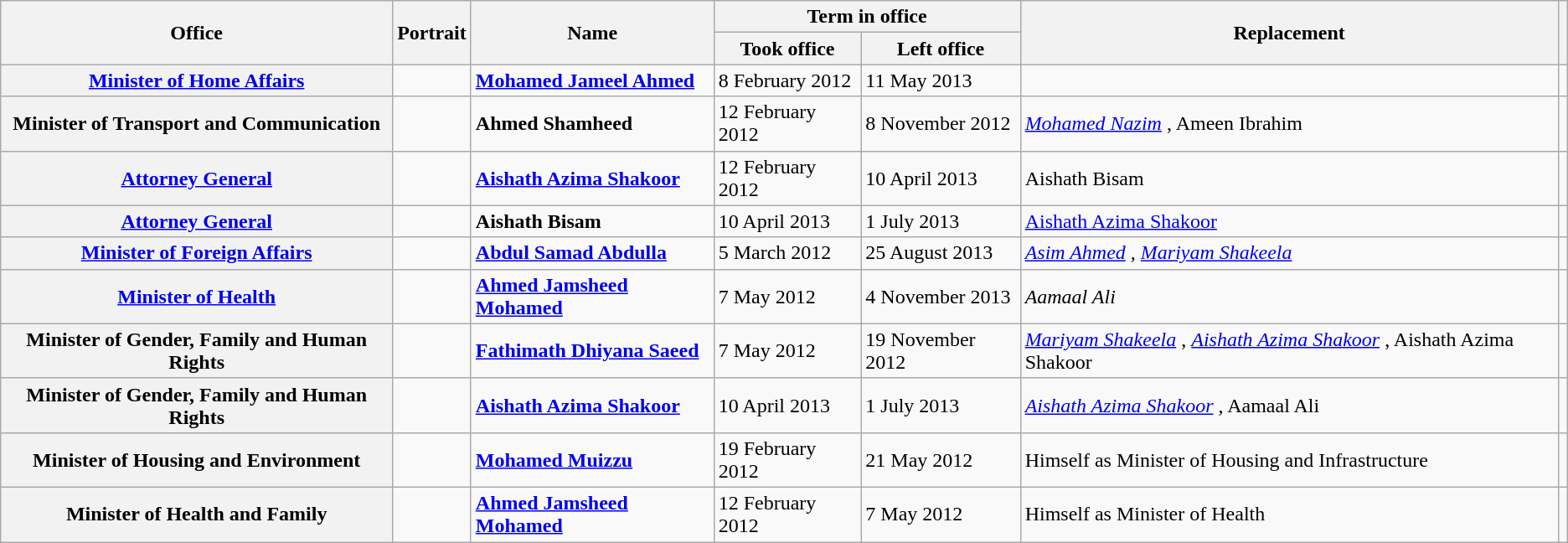<table class="sortable wikitable">
<tr>
<th rowspan="2">Office</th>
<th rowspan="2" class="unsortable">Portrait</th>
<th rowspan="2">Name</th>
<th colspan="2">Term in office</th>
<th rowspan="2">Replacement</th>
<th rowspan="2" class="unsortable"></th>
</tr>
<tr>
<th class="unsortable">Took office</th>
<th class="unsortable">Left office</th>
</tr>
<tr>
<th scope="row"><a href='#'>Minister of Home Affairs</a></th>
<td></td>
<td><strong><a href='#'>Mohamed Jameel Ahmed</a></strong></td>
<td>8 February 2012</td>
<td>11 May 2013</td>
<td></td>
<td></td>
</tr>
<tr>
<th>Minister of Transport and Communication</th>
<td></td>
<td><strong>Ahmed Shamheed</strong></td>
<td>12 February 2012</td>
<td>8 November 2012</td>
<td><em><a href='#'>Mohamed Nazim</a> </em>, Ameen Ibrahim</td>
<td></td>
</tr>
<tr>
<th><a href='#'>Attorney General</a></th>
<td></td>
<td><strong><a href='#'>Aishath Azima Shakoor</a></strong></td>
<td>12 February 2012</td>
<td>10 April 2013</td>
<td>Aishath Bisam</td>
<td></td>
</tr>
<tr>
<th><a href='#'>Attorney General</a></th>
<td></td>
<td><strong>Aishath Bisam</strong></td>
<td>10 April 2013</td>
<td>1 July 2013</td>
<td><a href='#'>Aishath Azima Shakoor</a></td>
<td></td>
</tr>
<tr>
<th><a href='#'>Minister of Foreign Affairs</a></th>
<td></td>
<td><strong><a href='#'>Abdul Samad Abdulla</a></strong></td>
<td>5 March 2012</td>
<td>25 August 2013</td>
<td><em><a href='#'>Asim Ahmed</a> , <a href='#'>Mariyam Shakeela</a> </em></td>
<td></td>
</tr>
<tr>
<th><a href='#'>Minister of Health</a></th>
<td></td>
<td><strong><a href='#'>Ahmed Jamsheed Mohamed</a></strong></td>
<td>7 May 2012</td>
<td>4 November 2013</td>
<td><em>Aamaal Ali </em></td>
<td></td>
</tr>
<tr>
<th>Minister of Gender, Family and Human Rights</th>
<td></td>
<td><strong><a href='#'>Fathimath Dhiyana Saeed</a></strong></td>
<td>7 May 2012</td>
<td>19 November 2012</td>
<td><em><a href='#'>Mariyam Shakeela</a> </em>, <a href='#'><em>Aishath Azima Shakoor</em></a> , Aishath Azima Shakoor</td>
<td></td>
</tr>
<tr>
<th>Minister of Gender, Family and Human Rights</th>
<td></td>
<td><strong><a href='#'>Aishath Azima Shakoor</a></strong></td>
<td>10 April 2013</td>
<td>1 July 2013</td>
<td><em><a href='#'>Aishath Azima Shakoor</a> </em>, Aamaal Ali</td>
<td></td>
</tr>
<tr>
<th>Minister of Housing and Environment</th>
<td></td>
<td><strong><a href='#'>Mohamed Muizzu</a></strong></td>
<td>19 February 2012</td>
<td>21 May 2012</td>
<td>Himself as Minister of Housing and Infrastructure</td>
<td></td>
</tr>
<tr>
<th>Minister of Health and Family</th>
<td></td>
<td><strong><a href='#'>Ahmed Jamsheed Mohamed</a></strong></td>
<td>12 February 2012</td>
<td>7 May 2012</td>
<td>Himself as Minister of Health</td>
<td></td>
</tr>
</table>
